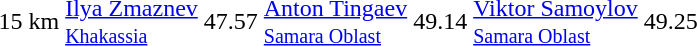<table>
<tr>
<td>15 km</td>
<td><a href='#'>Ilya Zmaznev</a> <br> <small><a href='#'>Khakassia</a></small></td>
<td>47.57</td>
<td><a href='#'>Anton Tingaev</a> <br> <small><a href='#'>Samara Oblast</a></small></td>
<td>49.14</td>
<td><a href='#'>Viktor Samoylov</a> <br> <small><a href='#'>Samara Oblast</a></small></td>
<td>49.25</td>
</tr>
</table>
